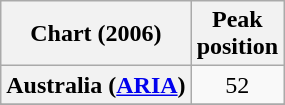<table class="wikitable sortable plainrowheaders" style="text-align:center">
<tr>
<th scope="col">Chart (2006)</th>
<th scope="col">Peak<br>position</th>
</tr>
<tr>
<th scope="row">Australia (<a href='#'>ARIA</a>)</th>
<td>52</td>
</tr>
<tr>
</tr>
<tr>
</tr>
<tr>
</tr>
<tr>
</tr>
<tr>
</tr>
<tr>
</tr>
</table>
